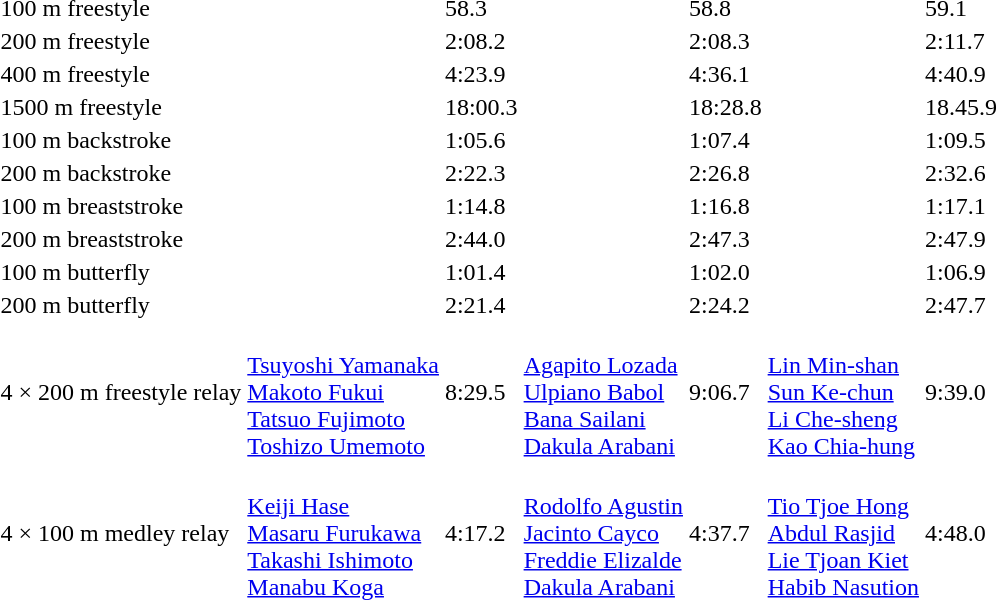<table>
<tr>
<td>100 m freestyle<br></td>
<td></td>
<td>58.3</td>
<td></td>
<td>58.8</td>
<td></td>
<td>59.1</td>
</tr>
<tr>
<td>200 m freestyle<br></td>
<td></td>
<td>2:08.2<br></td>
<td></td>
<td>2:08.3</td>
<td></td>
<td>2:11.7</td>
</tr>
<tr>
<td>400 m freestyle<br></td>
<td></td>
<td>4:23.9<br></td>
<td></td>
<td>4:36.1</td>
<td></td>
<td>4:40.9</td>
</tr>
<tr>
<td>1500 m freestyle<br></td>
<td></td>
<td>18:00.3<br></td>
<td></td>
<td>18:28.8</td>
<td></td>
<td>18.45.9</td>
</tr>
<tr>
<td>100 m backstroke<br></td>
<td></td>
<td>1:05.6<br></td>
<td></td>
<td>1:07.4</td>
<td></td>
<td>1:09.5</td>
</tr>
<tr>
<td>200 m backstroke<br></td>
<td></td>
<td>2:22.3<br></td>
<td></td>
<td>2:26.8</td>
<td></td>
<td>2:32.6</td>
</tr>
<tr>
<td>100 m breaststroke<br></td>
<td></td>
<td>1:14.8<br></td>
<td></td>
<td>1:16.8</td>
<td></td>
<td>1:17.1</td>
</tr>
<tr>
<td>200 m breaststroke<br></td>
<td></td>
<td>2:44.0</td>
<td></td>
<td>2:47.3</td>
<td></td>
<td>2:47.9</td>
</tr>
<tr>
<td>100 m butterfly<br></td>
<td></td>
<td>1:01.4<br></td>
<td></td>
<td>1:02.0</td>
<td></td>
<td>1:06.9</td>
</tr>
<tr>
<td>200 m butterfly<br></td>
<td></td>
<td>2:21.4<br></td>
<td></td>
<td>2:24.2</td>
<td></td>
<td>2:47.7</td>
</tr>
<tr>
<td>4 × 200 m freestyle relay<br></td>
<td><br><a href='#'>Tsuyoshi Yamanaka</a><br><a href='#'>Makoto Fukui</a><br><a href='#'>Tatsuo Fujimoto</a><br><a href='#'>Toshizo Umemoto</a></td>
<td>8:29.5<br></td>
<td><br><a href='#'>Agapito Lozada</a><br><a href='#'>Ulpiano Babol</a><br><a href='#'>Bana Sailani</a><br><a href='#'>Dakula Arabani</a></td>
<td>9:06.7</td>
<td><br><a href='#'>Lin Min-shan</a><br><a href='#'>Sun Ke-chun</a><br><a href='#'>Li Che-sheng</a><br><a href='#'>Kao Chia-hung</a></td>
<td>9:39.0</td>
</tr>
<tr>
<td>4 × 100 m medley relay<br></td>
<td><br><a href='#'>Keiji Hase</a><br><a href='#'>Masaru Furukawa</a><br><a href='#'>Takashi Ishimoto</a><br><a href='#'>Manabu Koga</a></td>
<td>4:17.2<br></td>
<td><br><a href='#'>Rodolfo Agustin</a><br><a href='#'>Jacinto Cayco</a><br><a href='#'>Freddie Elizalde</a><br><a href='#'>Dakula Arabani</a></td>
<td>4:37.7</td>
<td><br><a href='#'>Tio Tjoe Hong</a><br><a href='#'>Abdul Rasjid</a><br><a href='#'>Lie Tjoan Kiet</a><br><a href='#'>Habib Nasution</a></td>
<td>4:48.0</td>
</tr>
</table>
